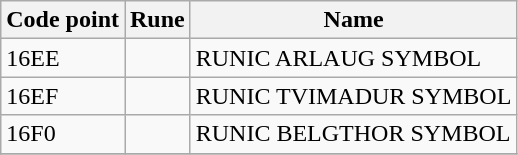<table class=wikitable>
<tr>
<th>Code point</th>
<th>Rune</th>
<th>Name</th>
</tr>
<tr>
<td>16EE</td>
<td></td>
<td>RUNIC ARLAUG SYMBOL</td>
</tr>
<tr>
<td>16EF</td>
<td></td>
<td>RUNIC TVIMADUR SYMBOL</td>
</tr>
<tr>
<td>16F0</td>
<td></td>
<td>RUNIC BELGTHOR SYMBOL</td>
</tr>
<tr>
</tr>
</table>
